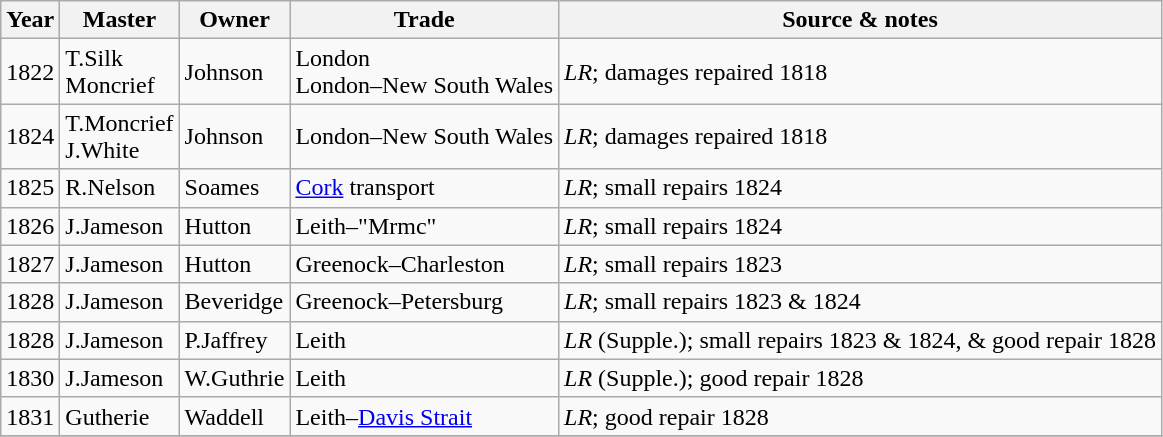<table class=" wikitable">
<tr>
<th>Year</th>
<th>Master</th>
<th>Owner</th>
<th>Trade</th>
<th>Source & notes</th>
</tr>
<tr>
<td>1822</td>
<td>T.Silk<br>Moncrief</td>
<td>Johnson</td>
<td>London<br>London–New South Wales</td>
<td><em>LR</em>; damages repaired 1818</td>
</tr>
<tr>
<td>1824</td>
<td>T.Moncrief<br>J.White</td>
<td>Johnson</td>
<td>London–New South Wales</td>
<td><em>LR</em>; damages repaired 1818</td>
</tr>
<tr>
<td>1825</td>
<td>R.Nelson</td>
<td>Soames</td>
<td><a href='#'>Cork</a> transport</td>
<td><em>LR</em>; small repairs 1824</td>
</tr>
<tr>
<td>1826</td>
<td>J.Jameson</td>
<td>Hutton</td>
<td>Leith–"Mrmc"</td>
<td><em>LR</em>; small repairs 1824</td>
</tr>
<tr>
<td>1827</td>
<td>J.Jameson</td>
<td>Hutton</td>
<td>Greenock–Charleston</td>
<td><em>LR</em>; small repairs 1823</td>
</tr>
<tr>
<td>1828</td>
<td>J.Jameson</td>
<td>Beveridge</td>
<td>Greenock–Petersburg</td>
<td><em>LR</em>; small repairs 1823 & 1824</td>
</tr>
<tr>
<td>1828</td>
<td>J.Jameson</td>
<td>P.Jaffrey</td>
<td>Leith</td>
<td><em>LR</em> (Supple.); small repairs 1823 & 1824, & good repair 1828</td>
</tr>
<tr>
<td>1830</td>
<td>J.Jameson</td>
<td>W.Guthrie</td>
<td>Leith</td>
<td><em>LR</em> (Supple.); good repair 1828</td>
</tr>
<tr>
<td>1831</td>
<td>Gutherie</td>
<td>Waddell</td>
<td>Leith–<a href='#'>Davis Strait</a></td>
<td><em>LR</em>; good repair 1828</td>
</tr>
<tr>
</tr>
</table>
